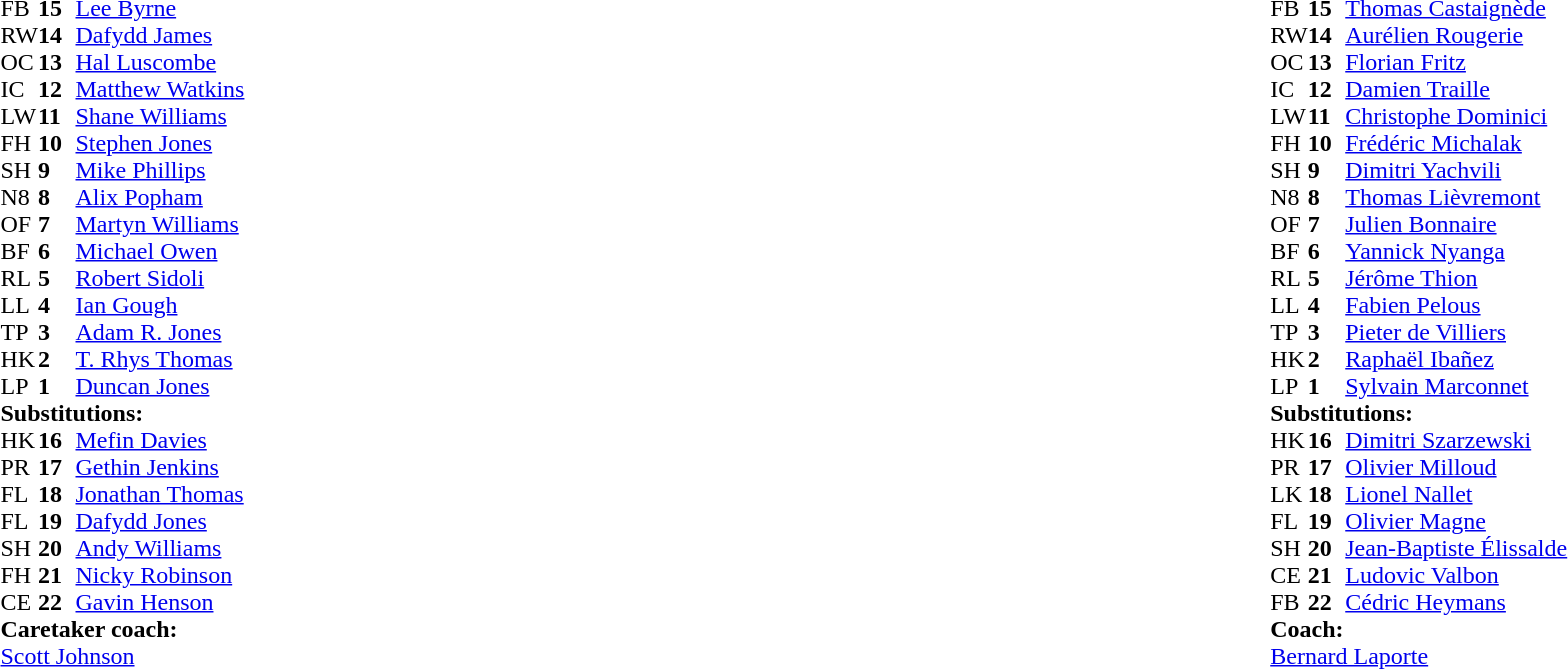<table width="100%">
<tr>
<td style="vertical-align:top" width="50%"><br><table cellspacing="0" cellpadding="0">
<tr>
<th width="25"></th>
<th width="25"></th>
</tr>
<tr>
<td>FB</td>
<td><strong>15</strong></td>
<td><a href='#'>Lee Byrne</a></td>
<td></td>
<td></td>
</tr>
<tr>
<td>RW</td>
<td><strong>14</strong></td>
<td><a href='#'>Dafydd James</a></td>
</tr>
<tr>
<td>OC</td>
<td><strong>13</strong></td>
<td><a href='#'>Hal Luscombe</a></td>
</tr>
<tr>
<td>IC</td>
<td><strong>12</strong></td>
<td><a href='#'>Matthew Watkins</a></td>
</tr>
<tr>
<td>LW</td>
<td><strong>11</strong></td>
<td><a href='#'>Shane Williams</a></td>
</tr>
<tr>
<td>FH</td>
<td><strong>10</strong></td>
<td><a href='#'>Stephen Jones</a></td>
</tr>
<tr>
<td>SH</td>
<td><strong>9</strong></td>
<td><a href='#'>Mike Phillips</a></td>
</tr>
<tr>
<td>N8</td>
<td><strong>8</strong></td>
<td><a href='#'>Alix Popham</a></td>
<td></td>
<td></td>
</tr>
<tr>
<td>OF</td>
<td><strong>7</strong></td>
<td><a href='#'>Martyn Williams</a></td>
</tr>
<tr>
<td>BF</td>
<td><strong>6</strong></td>
<td><a href='#'>Michael Owen</a></td>
</tr>
<tr>
<td>RL</td>
<td><strong>5</strong></td>
<td><a href='#'>Robert Sidoli</a></td>
<td></td>
<td></td>
</tr>
<tr>
<td>LL</td>
<td><strong>4</strong></td>
<td><a href='#'>Ian Gough</a></td>
</tr>
<tr>
<td>TP</td>
<td><strong>3</strong></td>
<td><a href='#'>Adam R. Jones</a></td>
</tr>
<tr>
<td>HK</td>
<td><strong>2</strong></td>
<td><a href='#'>T. Rhys Thomas</a></td>
<td></td>
<td></td>
</tr>
<tr>
<td>LP</td>
<td><strong>1</strong></td>
<td><a href='#'>Duncan Jones</a></td>
<td></td>
<td></td>
</tr>
<tr>
<td colspan="4"><strong>Substitutions:</strong></td>
</tr>
<tr>
<td>HK</td>
<td><strong>16</strong></td>
<td><a href='#'>Mefin Davies</a></td>
<td></td>
<td></td>
</tr>
<tr>
<td>PR</td>
<td><strong>17</strong></td>
<td><a href='#'>Gethin Jenkins</a></td>
<td></td>
<td></td>
</tr>
<tr>
<td>FL</td>
<td><strong>18</strong></td>
<td><a href='#'>Jonathan Thomas</a></td>
<td></td>
<td></td>
</tr>
<tr>
<td>FL</td>
<td><strong>19</strong></td>
<td><a href='#'>Dafydd Jones</a></td>
<td></td>
<td></td>
</tr>
<tr>
<td>SH</td>
<td><strong>20</strong></td>
<td><a href='#'>Andy Williams</a></td>
</tr>
<tr>
<td>FH</td>
<td><strong>21</strong></td>
<td><a href='#'>Nicky Robinson</a></td>
</tr>
<tr>
<td>CE</td>
<td><strong>22</strong></td>
<td><a href='#'>Gavin Henson</a></td>
<td></td>
<td></td>
</tr>
<tr>
<td colspan="4"><strong>Caretaker coach:</strong></td>
</tr>
<tr>
<td colspan="4"><a href='#'>Scott Johnson</a></td>
</tr>
</table>
</td>
<td style="vertical-align:top"></td>
<td style="vertical-align:top" width="50%"><br><table cellspacing="0" cellpadding="0" align="center">
<tr>
<th width="25"></th>
<th width="25"></th>
</tr>
<tr>
<td>FB</td>
<td><strong>15</strong></td>
<td><a href='#'>Thomas Castaignède</a></td>
<td></td>
<td></td>
</tr>
<tr>
<td>RW</td>
<td><strong>14</strong></td>
<td><a href='#'>Aurélien Rougerie</a></td>
</tr>
<tr>
<td>OC</td>
<td><strong>13</strong></td>
<td><a href='#'>Florian Fritz</a></td>
</tr>
<tr>
<td>IC</td>
<td><strong>12</strong></td>
<td><a href='#'>Damien Traille</a></td>
</tr>
<tr>
<td>LW</td>
<td><strong>11</strong></td>
<td><a href='#'>Christophe Dominici</a></td>
</tr>
<tr>
<td>FH</td>
<td><strong>10</strong></td>
<td><a href='#'>Frédéric Michalak</a></td>
</tr>
<tr>
<td>SH</td>
<td><strong>9</strong></td>
<td><a href='#'>Dimitri Yachvili</a></td>
<td></td>
<td></td>
</tr>
<tr>
<td>N8</td>
<td><strong>8</strong></td>
<td><a href='#'>Thomas Lièvremont</a></td>
<td></td>
<td></td>
<td></td>
<td></td>
</tr>
<tr>
<td>OF</td>
<td><strong>7</strong></td>
<td><a href='#'>Julien Bonnaire</a></td>
<td></td>
<td></td>
</tr>
<tr>
<td>BF</td>
<td><strong>6</strong></td>
<td><a href='#'>Yannick Nyanga</a></td>
</tr>
<tr>
<td>RL</td>
<td><strong>5</strong></td>
<td><a href='#'>Jérôme Thion</a></td>
</tr>
<tr>
<td>LL</td>
<td><strong>4</strong></td>
<td><a href='#'>Fabien Pelous</a></td>
</tr>
<tr>
<td>TP</td>
<td><strong>3</strong></td>
<td><a href='#'>Pieter de Villiers</a></td>
</tr>
<tr>
<td>HK</td>
<td><strong>2</strong></td>
<td><a href='#'>Raphaël Ibañez</a></td>
<td></td>
<td></td>
<td></td>
<td></td>
</tr>
<tr>
<td>LP</td>
<td><strong>1</strong></td>
<td><a href='#'>Sylvain Marconnet</a></td>
<td></td>
<td></td>
</tr>
<tr>
<td colspan="4"><strong>Substitutions:</strong></td>
</tr>
<tr>
<td>HK</td>
<td><strong>16</strong></td>
<td><a href='#'>Dimitri Szarzewski</a></td>
<td></td>
<td></td>
<td></td>
<td></td>
</tr>
<tr>
<td>PR</td>
<td><strong>17</strong></td>
<td><a href='#'>Olivier Milloud</a></td>
<td></td>
<td></td>
</tr>
<tr>
<td>LK</td>
<td><strong>18</strong></td>
<td><a href='#'>Lionel Nallet</a></td>
<td></td>
<td></td>
</tr>
<tr>
<td>FL</td>
<td><strong>19</strong></td>
<td><a href='#'>Olivier Magne</a></td>
<td></td>
<td></td>
<td></td>
<td></td>
</tr>
<tr>
<td>SH</td>
<td><strong>20</strong></td>
<td><a href='#'>Jean-Baptiste Élissalde</a></td>
<td></td>
<td></td>
</tr>
<tr>
<td>CE</td>
<td><strong>21</strong></td>
<td><a href='#'>Ludovic Valbon</a></td>
</tr>
<tr>
<td>FB</td>
<td><strong>22</strong></td>
<td><a href='#'>Cédric Heymans</a></td>
<td></td>
<td></td>
</tr>
<tr>
<td colspan="4"><strong>Coach:</strong></td>
</tr>
<tr>
<td colspan="4"><a href='#'>Bernard Laporte</a></td>
</tr>
</table>
</td>
</tr>
</table>
